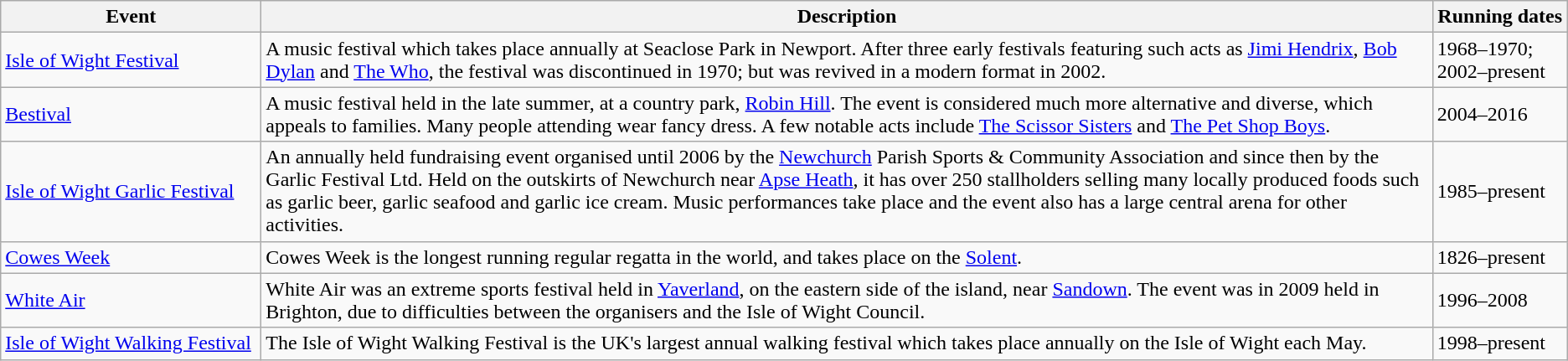<table class="wikitable">
<tr>
<th width=200>Event</th>
<th>Description</th>
<th width=100>Running dates</th>
</tr>
<tr>
<td><a href='#'>Isle of Wight Festival</a></td>
<td>A music festival which takes place annually at Seaclose Park in Newport. After three early festivals featuring such acts as <a href='#'>Jimi Hendrix</a>, <a href='#'>Bob Dylan</a> and <a href='#'>The Who</a>, the festival was discontinued in 1970; but was revived in a modern format in 2002.</td>
<td>1968–1970;<br>2002–present</td>
</tr>
<tr>
<td><a href='#'>Bestival</a></td>
<td>A music festival held in the late summer, at a country park, <a href='#'>Robin Hill</a>. The event is considered much more alternative and diverse, which appeals to families. Many people attending wear fancy dress. A few notable acts include <a href='#'>The Scissor Sisters</a> and <a href='#'>The Pet Shop Boys</a>.</td>
<td>2004–2016</td>
</tr>
<tr>
<td><a href='#'>Isle of Wight Garlic Festival</a></td>
<td>An annually held fundraising event organised until 2006 by the <a href='#'>Newchurch</a> Parish Sports & Community Association and since then by the Garlic Festival Ltd. Held on the outskirts of Newchurch near <a href='#'>Apse Heath</a>, it has over 250 stallholders selling many locally produced foods such as garlic beer, garlic seafood and garlic ice cream. Music performances take place and the event also has a large central arena for other activities.</td>
<td>1985–present</td>
</tr>
<tr>
<td><a href='#'>Cowes Week</a></td>
<td>Cowes Week is the longest running regular regatta in the world, and takes place on the <a href='#'>Solent</a>.</td>
<td>1826–present</td>
</tr>
<tr>
<td><a href='#'>White Air</a></td>
<td>White Air was an extreme sports festival held in <a href='#'>Yaverland</a>, on the eastern side of the island, near <a href='#'>Sandown</a>. The event was in 2009 held in Brighton, due to difficulties between the organisers and the Isle of Wight Council.</td>
<td>1996–2008</td>
</tr>
<tr>
<td><a href='#'>Isle of Wight Walking Festival</a></td>
<td>The Isle of Wight Walking Festival is the UK's largest annual walking festival which takes place annually on the Isle of Wight each May.</td>
<td>1998–present</td>
</tr>
</table>
